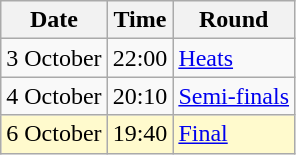<table class="wikitable">
<tr>
<th>Date</th>
<th>Time</th>
<th>Round</th>
</tr>
<tr>
<td>3 October</td>
<td>22:00</td>
<td><a href='#'>Heats</a></td>
</tr>
<tr>
<td>4 October</td>
<td>20:10</td>
<td><a href='#'>Semi-finals</a></td>
</tr>
<tr style=background:lemonchiffon>
<td>6 October</td>
<td>19:40</td>
<td><a href='#'>Final</a></td>
</tr>
</table>
